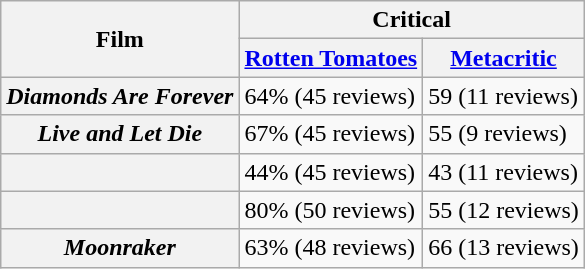<table class="wikitable plainrowheaders sortable">
<tr>
<th scope="col" rowspan="2">Film</th>
<th scope="col" colspan="2">Critical</th>
</tr>
<tr>
<th scope="col"><a href='#'>Rotten Tomatoes</a></th>
<th scope="col"><a href='#'>Metacritic</a></th>
</tr>
<tr>
<th scope="row"><em>Diamonds Are Forever</em></th>
<td>64% (45 reviews)</td>
<td>59 (11 reviews)</td>
</tr>
<tr>
<th scope="row"><em>Live and Let Die</em></th>
<td>67% (45 reviews)</td>
<td>55 (9 reviews)</td>
</tr>
<tr>
<th scope="row"><em></em></th>
<td>44% (45 reviews)</td>
<td>43 (11 reviews)</td>
</tr>
<tr>
<th scope="row"><em></em></th>
<td>80% (50 reviews)</td>
<td>55 (12 reviews)</td>
</tr>
<tr>
<th scope="row"><em>Moonraker</em></th>
<td>63% (48 reviews)</td>
<td>66 (13 reviews)</td>
</tr>
</table>
